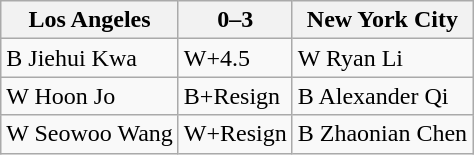<table class="wikitable">
<tr>
<th>Los Angeles</th>
<th>0–3</th>
<th>New York City</th>
</tr>
<tr>
<td>B Jiehui Kwa</td>
<td>W+4.5</td>
<td>W Ryan Li</td>
</tr>
<tr>
<td>W Hoon Jo</td>
<td>B+Resign</td>
<td>B Alexander Qi</td>
</tr>
<tr>
<td>W Seowoo Wang</td>
<td>W+Resign</td>
<td>B Zhaonian Chen</td>
</tr>
</table>
